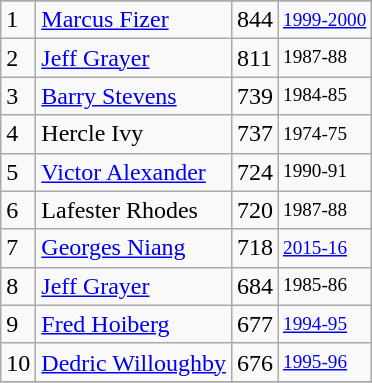<table class="wikitable">
<tr>
</tr>
<tr>
<td>1</td>
<td><a href='#'>Marcus Fizer</a></td>
<td>844</td>
<td style="font-size:80%;"><a href='#'>1999-2000</a></td>
</tr>
<tr>
<td>2</td>
<td><a href='#'>Jeff Grayer</a></td>
<td>811</td>
<td style="font-size:80%;">1987-88</td>
</tr>
<tr>
<td>3</td>
<td><a href='#'>Barry Stevens</a></td>
<td>739</td>
<td style="font-size:80%;">1984-85</td>
</tr>
<tr>
<td>4</td>
<td>Hercle Ivy</td>
<td>737</td>
<td style="font-size:80%;">1974-75</td>
</tr>
<tr>
<td>5</td>
<td><a href='#'>Victor Alexander</a></td>
<td>724</td>
<td style="font-size:80%;">1990-91</td>
</tr>
<tr>
<td>6</td>
<td>Lafester Rhodes</td>
<td>720</td>
<td style="font-size:80%;">1987-88</td>
</tr>
<tr>
<td>7</td>
<td><a href='#'>Georges Niang</a></td>
<td>718</td>
<td style="font-size:80%;"><a href='#'>2015-16</a></td>
</tr>
<tr>
<td>8</td>
<td><a href='#'>Jeff Grayer</a></td>
<td>684</td>
<td style="font-size:80%;">1985-86</td>
</tr>
<tr>
<td>9</td>
<td><a href='#'>Fred Hoiberg</a></td>
<td>677</td>
<td style="font-size:80%;"><a href='#'>1994-95</a></td>
</tr>
<tr>
<td>10</td>
<td><a href='#'>Dedric Willoughby</a></td>
<td>676</td>
<td style="font-size:80%;"><a href='#'>1995-96</a></td>
</tr>
<tr>
</tr>
</table>
